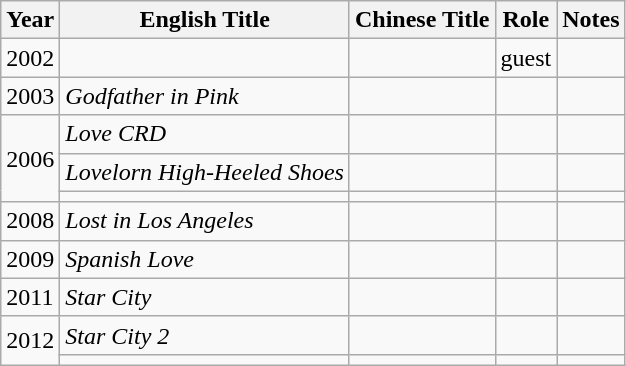<table class="wikitable">
<tr>
<th>Year</th>
<th>English Title</th>
<th>Chinese Title</th>
<th>Role</th>
<th>Notes</th>
</tr>
<tr>
<td>2002</td>
<td></td>
<td></td>
<td>guest</td>
<td></td>
</tr>
<tr>
<td>2003</td>
<td><em>Godfather in Pink</em></td>
<td></td>
<td></td>
<td></td>
</tr>
<tr>
<td rowspan="3">2006</td>
<td><em>Love CRD</em></td>
<td></td>
<td></td>
<td></td>
</tr>
<tr>
<td><em>Lovelorn High-Heeled Shoes</em></td>
<td></td>
<td></td>
<td></td>
</tr>
<tr>
<td></td>
<td></td>
<td></td>
<td></td>
</tr>
<tr>
<td>2008</td>
<td><em>Lost in Los Angeles</em></td>
<td></td>
<td></td>
<td></td>
</tr>
<tr>
<td>2009</td>
<td><em>Spanish Love</em></td>
<td></td>
<td></td>
<td></td>
</tr>
<tr>
<td>2011</td>
<td><em>Star City </em></td>
<td></td>
<td></td>
<td></td>
</tr>
<tr>
<td rowspan="2">2012</td>
<td><em>Star City 2</em></td>
<td></td>
<td></td>
<td></td>
</tr>
<tr>
<td></td>
<td></td>
<td></td>
<td></td>
</tr>
</table>
